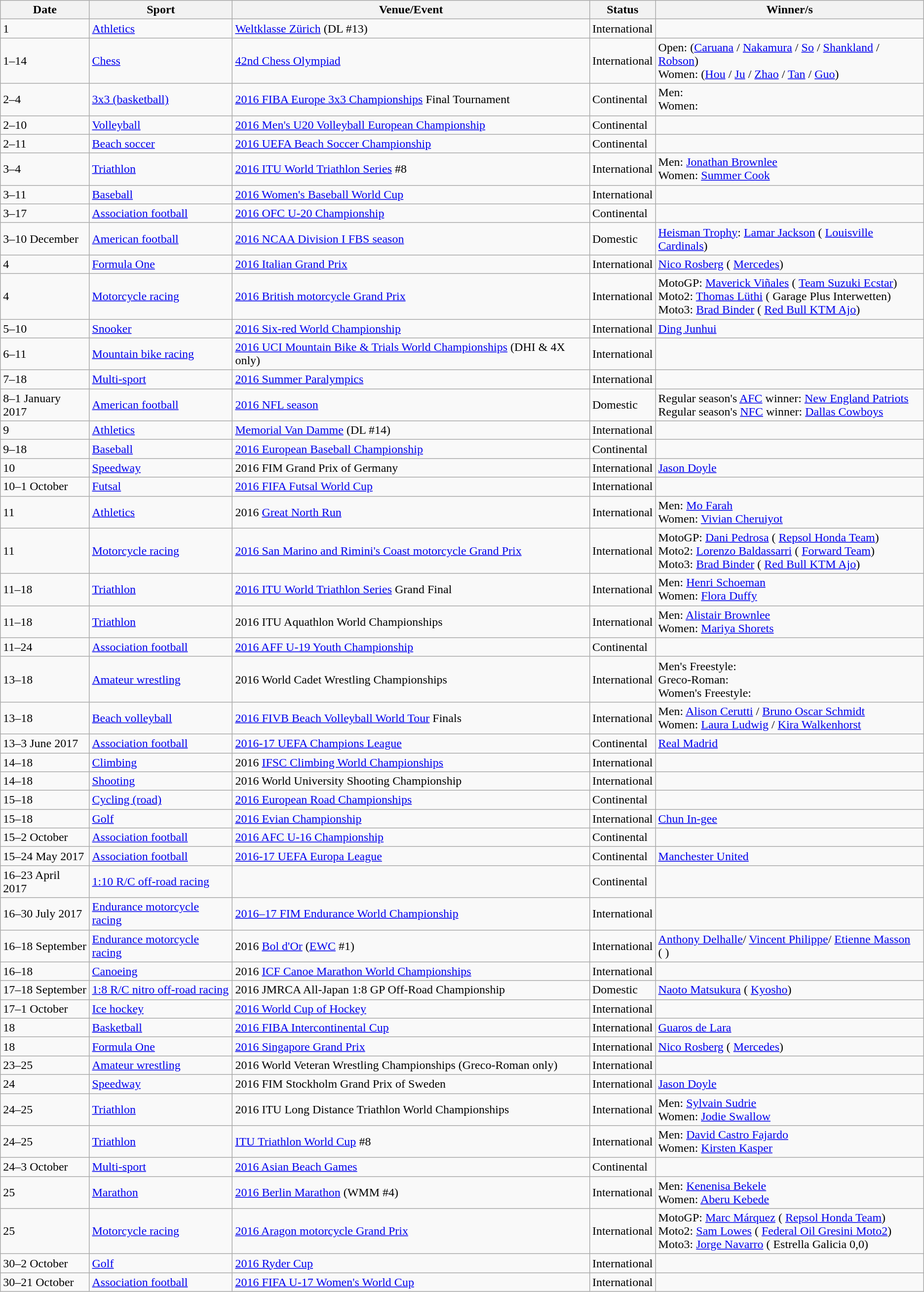<table class="wikitable sortable">
<tr>
<th>Date</th>
<th>Sport</th>
<th>Venue/Event</th>
<th>Status</th>
<th>Winner/s</th>
</tr>
<tr>
<td>1</td>
<td><a href='#'>Athletics</a></td>
<td> <a href='#'>Weltklasse Zürich</a> (DL #13)</td>
<td>International</td>
<td></td>
</tr>
<tr>
<td>1–14</td>
<td><a href='#'>Chess</a></td>
<td> <a href='#'>42nd Chess Olympiad</a></td>
<td>International</td>
<td>Open:  (<a href='#'>Caruana</a> / <a href='#'>Nakamura</a> / <a href='#'>So</a> / <a href='#'>Shankland</a> / <a href='#'>Robson</a>)<br>Women:  (<a href='#'>Hou</a> / <a href='#'>Ju</a> / <a href='#'>Zhao</a> / <a href='#'>Tan</a> / <a href='#'>Guo</a>)</td>
</tr>
<tr>
<td>2–4</td>
<td><a href='#'>3x3 (basketball)</a></td>
<td> <a href='#'>2016 FIBA Europe 3x3 Championships</a> Final Tournament</td>
<td>Continental</td>
<td>Men: <br>Women: </td>
</tr>
<tr>
<td>2–10</td>
<td><a href='#'>Volleyball</a></td>
<td> <a href='#'>2016 Men's U20 Volleyball European Championship</a></td>
<td>Continental</td>
<td></td>
</tr>
<tr>
<td>2–11</td>
<td><a href='#'>Beach soccer</a></td>
<td> <a href='#'>2016 UEFA Beach Soccer Championship</a></td>
<td>Continental</td>
<td></td>
</tr>
<tr>
<td>3–4</td>
<td><a href='#'>Triathlon</a></td>
<td> <a href='#'>2016 ITU World Triathlon Series</a> #8</td>
<td>International</td>
<td>Men:  <a href='#'>Jonathan Brownlee</a><br>Women:  <a href='#'>Summer Cook</a></td>
</tr>
<tr>
<td>3–11</td>
<td><a href='#'>Baseball</a></td>
<td> <a href='#'>2016 Women's Baseball World Cup</a></td>
<td>International</td>
<td></td>
</tr>
<tr>
<td>3–17</td>
<td><a href='#'>Association football</a></td>
<td> <a href='#'>2016 OFC U-20 Championship</a></td>
<td>Continental</td>
<td></td>
</tr>
<tr>
<td>3–10 December</td>
<td><a href='#'>American football</a></td>
<td> <a href='#'>2016 NCAA Division I FBS season</a></td>
<td>Domestic</td>
<td><a href='#'>Heisman Trophy</a>:  <a href='#'>Lamar Jackson</a> ( <a href='#'>Louisville Cardinals</a>)</td>
</tr>
<tr>
<td>4</td>
<td><a href='#'>Formula One</a></td>
<td> <a href='#'>2016 Italian Grand Prix</a></td>
<td>International</td>
<td> <a href='#'>Nico Rosberg</a> ( <a href='#'>Mercedes</a>)</td>
</tr>
<tr>
<td>4</td>
<td><a href='#'>Motorcycle racing</a></td>
<td> <a href='#'>2016 British motorcycle Grand Prix</a></td>
<td>International</td>
<td>MotoGP:  <a href='#'>Maverick Viñales</a> ( <a href='#'>Team Suzuki Ecstar</a>)<br>Moto2:  <a href='#'>Thomas Lüthi</a> ( Garage Plus Interwetten)<br>Moto3:  <a href='#'>Brad Binder</a> ( <a href='#'>Red Bull KTM Ajo</a>)</td>
</tr>
<tr>
<td>5–10</td>
<td><a href='#'>Snooker</a></td>
<td> <a href='#'>2016 Six-red World Championship</a></td>
<td>International</td>
<td> <a href='#'>Ding Junhui</a></td>
</tr>
<tr>
<td>6–11</td>
<td><a href='#'>Mountain bike racing</a></td>
<td> <a href='#'>2016 UCI Mountain Bike & Trials World Championships</a> (DHI & 4X only)</td>
<td>International</td>
<td></td>
</tr>
<tr>
<td>7–18</td>
<td><a href='#'>Multi-sport</a></td>
<td> <a href='#'>2016 Summer Paralympics</a></td>
<td>International</td>
<td></td>
</tr>
<tr>
<td>8–1 January 2017</td>
<td><a href='#'>American football</a></td>
<td> <a href='#'>2016 NFL season</a></td>
<td>Domestic</td>
<td>Regular season's <a href='#'>AFC</a> winner:  <a href='#'>New England Patriots</a><br>Regular season's <a href='#'>NFC</a> winner:  <a href='#'>Dallas Cowboys</a></td>
</tr>
<tr>
<td>9</td>
<td><a href='#'>Athletics</a></td>
<td> <a href='#'>Memorial Van Damme</a> (DL #14)</td>
<td>International</td>
<td></td>
</tr>
<tr>
<td>9–18</td>
<td><a href='#'>Baseball</a></td>
<td> <a href='#'>2016 European Baseball Championship</a></td>
<td>Continental</td>
<td></td>
</tr>
<tr>
<td>10</td>
<td><a href='#'>Speedway</a></td>
<td> 2016 FIM Grand Prix of Germany</td>
<td>International</td>
<td> <a href='#'>Jason Doyle</a></td>
</tr>
<tr>
<td>10–1 October</td>
<td><a href='#'>Futsal</a></td>
<td> <a href='#'>2016 FIFA Futsal World Cup</a></td>
<td>International</td>
<td></td>
</tr>
<tr>
<td>11</td>
<td><a href='#'>Athletics</a></td>
<td> 2016 <a href='#'>Great North Run</a></td>
<td>International</td>
<td>Men:  <a href='#'>Mo Farah</a><br>Women:  <a href='#'>Vivian Cheruiyot</a></td>
</tr>
<tr>
<td>11</td>
<td><a href='#'>Motorcycle racing</a></td>
<td> <a href='#'>2016 San Marino and Rimini's Coast motorcycle Grand Prix</a></td>
<td>International</td>
<td>MotoGP:  <a href='#'>Dani Pedrosa</a> ( <a href='#'>Repsol Honda Team</a>)<br>Moto2:  <a href='#'>Lorenzo Baldassarri</a> ( <a href='#'>Forward Team</a>)<br>Moto3:  <a href='#'>Brad Binder</a> ( <a href='#'>Red Bull KTM Ajo</a>)</td>
</tr>
<tr>
<td>11–18</td>
<td><a href='#'>Triathlon</a></td>
<td> <a href='#'>2016 ITU World Triathlon Series</a> Grand Final</td>
<td>International</td>
<td>Men:  <a href='#'>Henri Schoeman</a><br>Women:  <a href='#'>Flora Duffy</a></td>
</tr>
<tr>
<td>11–18</td>
<td><a href='#'>Triathlon</a></td>
<td> 2016 ITU Aquathlon World Championships</td>
<td>International</td>
<td>Men:  <a href='#'>Alistair Brownlee</a><br>Women:  <a href='#'>Mariya Shorets</a></td>
</tr>
<tr>
<td>11–24</td>
<td><a href='#'>Association football</a></td>
<td> <a href='#'>2016 AFF U-19 Youth Championship</a></td>
<td>Continental</td>
<td></td>
</tr>
<tr>
<td>13–18</td>
<td><a href='#'>Amateur wrestling</a></td>
<td> 2016 World Cadet Wrestling Championships</td>
<td>International</td>
<td>Men's Freestyle: <br>Greco-Roman: <br>Women's Freestyle: </td>
</tr>
<tr>
<td>13–18</td>
<td><a href='#'>Beach volleyball</a></td>
<td> <a href='#'>2016 FIVB Beach Volleyball World Tour</a> Finals</td>
<td>International</td>
<td>Men:  <a href='#'>Alison Cerutti</a> / <a href='#'>Bruno Oscar Schmidt</a><br>Women:  <a href='#'>Laura Ludwig</a> / <a href='#'>Kira Walkenhorst</a></td>
</tr>
<tr>
<td>13–3 June 2017</td>
<td><a href='#'>Association football</a></td>
<td> <a href='#'>2016-17 UEFA Champions League</a></td>
<td>Continental</td>
<td> <a href='#'>Real Madrid</a></td>
</tr>
<tr>
<td>14–18</td>
<td><a href='#'>Climbing</a></td>
<td> 2016 <a href='#'>IFSC Climbing World Championships</a></td>
<td>International</td>
<td></td>
</tr>
<tr>
<td>14–18</td>
<td><a href='#'>Shooting</a></td>
<td> 2016 World University Shooting Championship</td>
<td>International</td>
<td></td>
</tr>
<tr>
<td>15–18</td>
<td><a href='#'>Cycling (road)</a></td>
<td> <a href='#'>2016 European Road Championships</a></td>
<td>Continental</td>
<td></td>
</tr>
<tr>
<td>15–18</td>
<td><a href='#'>Golf</a></td>
<td> <a href='#'>2016 Evian Championship</a></td>
<td>International</td>
<td> <a href='#'>Chun In-gee</a></td>
</tr>
<tr>
<td>15–2 October</td>
<td><a href='#'>Association football</a></td>
<td> <a href='#'>2016 AFC U-16 Championship</a></td>
<td>Continental</td>
<td></td>
</tr>
<tr>
<td>15–24 May 2017</td>
<td><a href='#'>Association football</a></td>
<td> <a href='#'>2016-17 UEFA Europa League</a></td>
<td>Continental</td>
<td> <a href='#'>Manchester United</a></td>
</tr>
<tr>
<td>16–23 April 2017</td>
<td><a href='#'>1:10 R/C off-road racing</a></td>
<td> </td>
<td>Continental</td>
<td></td>
</tr>
<tr>
<td>16–30 July 2017</td>
<td><a href='#'>Endurance motorcycle racing</a></td>
<td><a href='#'>2016–17 FIM Endurance World Championship</a></td>
<td>International</td>
<td></td>
</tr>
<tr>
<td>16–18 September</td>
<td><a href='#'>Endurance motorcycle racing</a></td>
<td>2016 <a href='#'>Bol d'Or</a> (<a href='#'>EWC</a> #1)</td>
<td>International</td>
<td> <a href='#'>Anthony Delhalle</a>/ <a href='#'>Vincent Philippe</a>/ <a href='#'>Etienne Masson</a><br>( )</td>
</tr>
<tr>
<td>16–18</td>
<td><a href='#'>Canoeing</a></td>
<td> 2016 <a href='#'>ICF Canoe Marathon World Championships</a></td>
<td>International</td>
<td></td>
</tr>
<tr>
<td>17–18 September</td>
<td><a href='#'>1:8 R/C nitro off-road racing</a></td>
<td> 2016 JMRCA All-Japan 1:8 GP Off-Road Championship</td>
<td>Domestic</td>
<td> <a href='#'>Naoto Matsukura</a> ( <a href='#'>Kyosho</a>)</td>
</tr>
<tr>
<td>17–1 October</td>
<td><a href='#'>Ice hockey</a></td>
<td> <a href='#'>2016 World Cup of Hockey</a></td>
<td>International</td>
<td></td>
</tr>
<tr>
<td>18</td>
<td><a href='#'>Basketball</a></td>
<td> <a href='#'>2016 FIBA Intercontinental Cup</a></td>
<td>International</td>
<td> <a href='#'>Guaros de Lara</a></td>
</tr>
<tr>
<td>18</td>
<td><a href='#'>Formula One</a></td>
<td> <a href='#'>2016 Singapore Grand Prix</a></td>
<td>International</td>
<td> <a href='#'>Nico Rosberg</a> ( <a href='#'>Mercedes</a>)</td>
</tr>
<tr>
<td>23–25</td>
<td><a href='#'>Amateur wrestling</a></td>
<td> 2016 World Veteran Wrestling Championships (Greco-Roman only)</td>
<td>International</td>
<td></td>
</tr>
<tr>
<td>24</td>
<td><a href='#'>Speedway</a></td>
<td> 2016 FIM Stockholm Grand Prix of Sweden</td>
<td>International</td>
<td> <a href='#'>Jason Doyle</a></td>
</tr>
<tr>
<td>24–25</td>
<td><a href='#'>Triathlon</a></td>
<td> 2016 ITU Long Distance Triathlon World Championships</td>
<td>International</td>
<td>Men:  <a href='#'>Sylvain Sudrie</a><br>Women:  <a href='#'>Jodie Swallow</a></td>
</tr>
<tr>
<td>24–25</td>
<td><a href='#'>Triathlon</a></td>
<td> <a href='#'>ITU Triathlon World Cup</a> #8</td>
<td>International</td>
<td>Men:  <a href='#'>David Castro Fajardo</a><br>Women:  <a href='#'>Kirsten Kasper</a></td>
</tr>
<tr>
<td>24–3 October</td>
<td><a href='#'>Multi-sport</a></td>
<td> <a href='#'>2016 Asian Beach Games</a></td>
<td>Continental</td>
<td></td>
</tr>
<tr>
<td>25</td>
<td><a href='#'>Marathon</a></td>
<td> <a href='#'>2016 Berlin Marathon</a> (WMM #4)</td>
<td>International</td>
<td>Men:  <a href='#'>Kenenisa Bekele</a><br>Women:  <a href='#'>Aberu Kebede</a></td>
</tr>
<tr>
<td>25</td>
<td><a href='#'>Motorcycle racing</a></td>
<td> <a href='#'>2016 Aragon motorcycle Grand Prix</a></td>
<td>International</td>
<td>MotoGP:  <a href='#'>Marc Márquez</a> ( <a href='#'>Repsol Honda Team</a>)<br>Moto2:  <a href='#'>Sam Lowes</a> ( <a href='#'>Federal Oil Gresini Moto2</a>)<br>Moto3:  <a href='#'>Jorge Navarro</a> ( Estrella Galicia 0,0)</td>
</tr>
<tr>
<td>30–2 October</td>
<td><a href='#'>Golf</a></td>
<td> <a href='#'>2016 Ryder Cup</a></td>
<td>International</td>
<td></td>
</tr>
<tr>
<td>30–21 October</td>
<td><a href='#'>Association football</a></td>
<td> <a href='#'>2016 FIFA U-17 Women's World Cup</a></td>
<td>International</td>
<td></td>
</tr>
</table>
